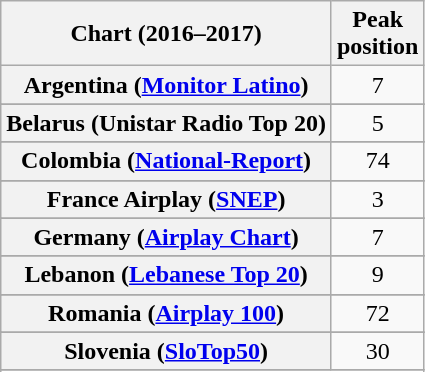<table class="wikitable sortable plainrowheaders" style="text-align:center">
<tr>
<th>Chart (2016–2017)</th>
<th>Peak<br> position</th>
</tr>
<tr>
<th scope="row">Argentina (<a href='#'>Monitor Latino</a>)</th>
<td>7</td>
</tr>
<tr>
</tr>
<tr>
</tr>
<tr>
<th scope="row">Belarus (Unistar Radio Top 20)</th>
<td>5</td>
</tr>
<tr>
</tr>
<tr>
</tr>
<tr>
</tr>
<tr>
</tr>
<tr>
</tr>
<tr>
</tr>
<tr>
</tr>
<tr>
<th scope="row">Colombia (<a href='#'>National-Report</a>)</th>
<td>74</td>
</tr>
<tr>
</tr>
<tr>
</tr>
<tr>
</tr>
<tr>
</tr>
<tr>
</tr>
<tr>
</tr>
<tr>
<th scope="row">France Airplay (<a href='#'>SNEP</a>)</th>
<td style="text-align:center;">3</td>
</tr>
<tr>
</tr>
<tr>
<th scope="row">Germany (<a href='#'>Airplay Chart</a>)</th>
<td>7</td>
</tr>
<tr>
</tr>
<tr>
</tr>
<tr>
</tr>
<tr>
</tr>
<tr>
</tr>
<tr>
<th scope="row">Lebanon (<a href='#'>Lebanese Top 20</a>)</th>
<td>9</td>
</tr>
<tr>
</tr>
<tr>
</tr>
<tr>
</tr>
<tr>
</tr>
<tr>
</tr>
<tr>
</tr>
<tr>
<th scope="row">Romania (<a href='#'>Airplay 100</a>)</th>
<td>72</td>
</tr>
<tr>
</tr>
<tr>
</tr>
<tr>
</tr>
<tr>
</tr>
<tr>
<th scope="row">Slovenia (<a href='#'>SloTop50</a>)</th>
<td>30</td>
</tr>
<tr>
</tr>
<tr>
</tr>
<tr>
</tr>
<tr>
</tr>
<tr>
</tr>
<tr>
</tr>
<tr>
</tr>
<tr>
</tr>
<tr>
</tr>
<tr>
</tr>
<tr>
</tr>
<tr>
</tr>
<tr>
</tr>
</table>
